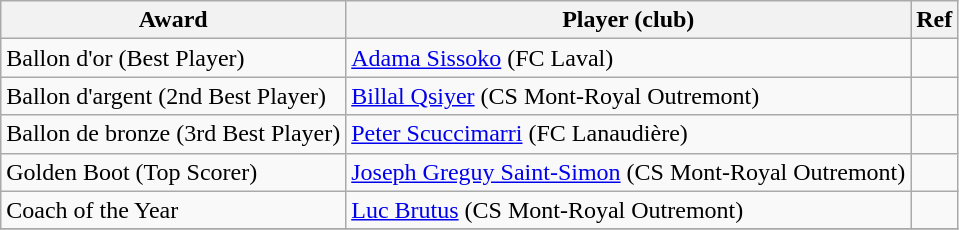<table class="wikitable">
<tr>
<th>Award</th>
<th>Player (club)</th>
<th>Ref</th>
</tr>
<tr>
<td>Ballon d'or (Best Player)</td>
<td><a href='#'>Adama Sissoko</a> (FC Laval)</td>
<td></td>
</tr>
<tr>
<td>Ballon d'argent (2nd Best Player)</td>
<td><a href='#'>Billal Qsiyer</a> (CS Mont-Royal Outremont)</td>
<td></td>
</tr>
<tr>
<td>Ballon de bronze (3rd Best Player)</td>
<td><a href='#'>Peter Scuccimarri</a> (FC Lanaudière)</td>
<td></td>
</tr>
<tr>
<td>Golden Boot (Top Scorer)</td>
<td><a href='#'>Joseph Greguy Saint-Simon</a> (CS Mont-Royal Outremont)</td>
<td></td>
</tr>
<tr>
<td>Coach of the Year</td>
<td><a href='#'>Luc Brutus</a> (CS Mont-Royal Outremont)</td>
<td></td>
</tr>
<tr>
</tr>
</table>
